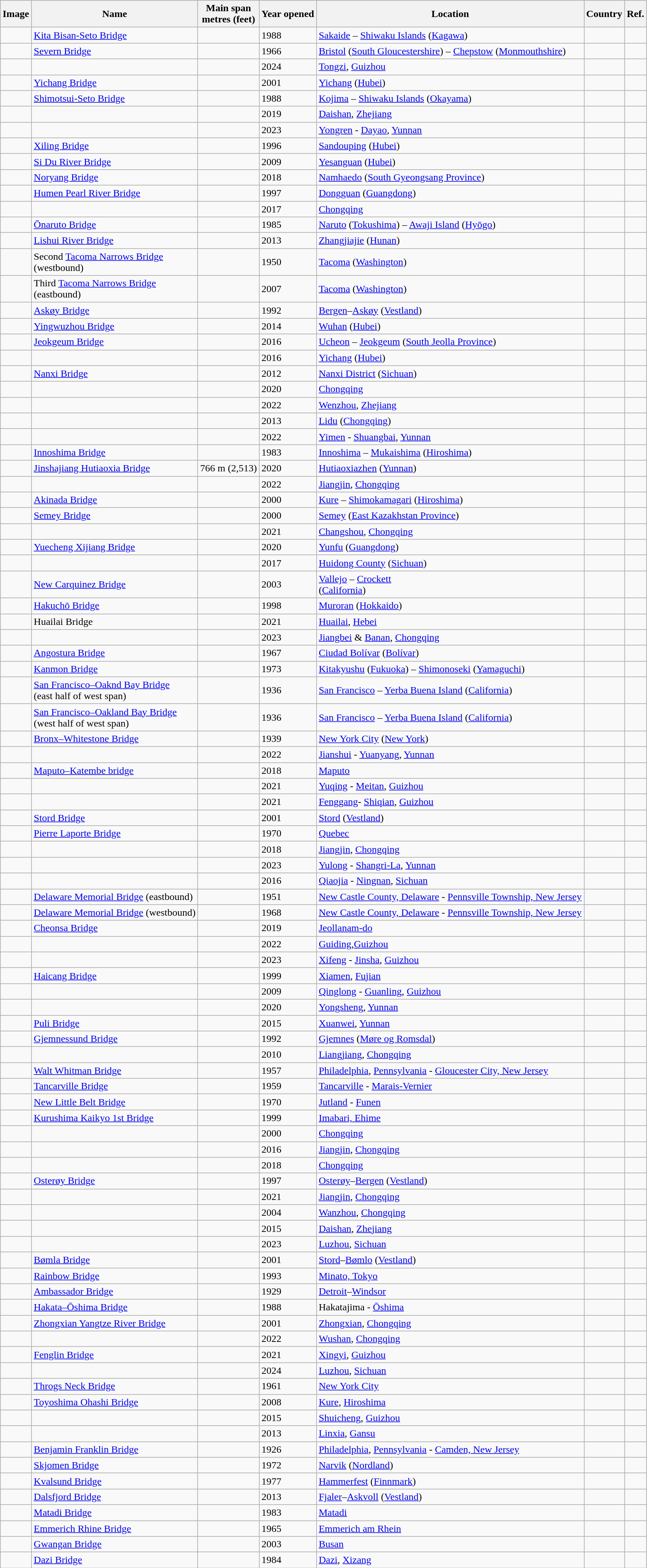<table class="wikitable sortable static-row-numbers">
<tr>
<th>Image</th>
<th>Name</th>
<th>Main span<br>metres (feet)</th>
<th>Year opened</th>
<th>Location</th>
<th>Country</th>
<th class="unsortable">Ref.</th>
</tr>
<tr>
<td></td>
<td><a href='#'>Kita Bisan-Seto Bridge</a></td>
<td></td>
<td>1988</td>
<td><a href='#'>Sakaide</a> – <a href='#'>Shiwaku Islands</a> (<a href='#'>Kagawa</a>)<br><small></small></td>
<td></td>
<td></td>
</tr>
<tr>
<td></td>
<td><a href='#'>Severn Bridge</a></td>
<td></td>
<td>1966</td>
<td><a href='#'>Bristol</a> (<a href='#'>South Gloucestershire</a>) – <a href='#'>Chepstow</a> (<a href='#'>Monmouthshire</a>)<br><small></small></td>
<td></td>
<td></td>
</tr>
<tr>
<td></td>
<td></td>
<td></td>
<td>2024</td>
<td><a href='#'>Tongzi</a>, <a href='#'>Guizhou</a></td>
<td></td>
<td></td>
</tr>
<tr>
<td></td>
<td><a href='#'>Yichang Bridge</a></td>
<td></td>
<td>2001</td>
<td><a href='#'>Yichang</a> (<a href='#'>Hubei</a>)<br><small></small></td>
<td></td>
<td></td>
</tr>
<tr>
<td></td>
<td><a href='#'>Shimotsui-Seto Bridge</a></td>
<td></td>
<td>1988</td>
<td><a href='#'>Kojima</a> – <a href='#'>Shiwaku Islands</a> (<a href='#'>Okayama</a>)<br><small></small></td>
<td></td>
<td></td>
</tr>
<tr>
<td></td>
<td></td>
<td></td>
<td>2019</td>
<td><a href='#'>Daishan</a>, <a href='#'>Zhejiang</a><br><small></small></td>
<td></td>
<td></td>
</tr>
<tr>
<td></td>
<td></td>
<td></td>
<td>2023</td>
<td><a href='#'>Yongren</a> - <a href='#'>Dayao</a>, <a href='#'>Yunnan</a><br></td>
<td></td>
<td></td>
</tr>
<tr>
<td></td>
<td><a href='#'>Xiling Bridge</a></td>
<td></td>
<td>1996</td>
<td><a href='#'>Sandouping</a> (<a href='#'>Hubei</a>)<br><small></small></td>
<td></td>
<td></td>
</tr>
<tr>
<td></td>
<td><a href='#'>Si Du River Bridge</a></td>
<td></td>
<td>2009</td>
<td><a href='#'>Yesanguan</a> (<a href='#'>Hubei</a>)<br><small></small></td>
<td></td>
<td></td>
</tr>
<tr>
<td></td>
<td><a href='#'>Noryang Bridge</a></td>
<td></td>
<td>2018</td>
<td><a href='#'>Namhaedo</a> (<a href='#'>South Gyeongsang Province</a>)<br><small></small></td>
<td></td>
<td></td>
</tr>
<tr>
<td></td>
<td><a href='#'>Humen Pearl River Bridge</a></td>
<td></td>
<td>1997</td>
<td><a href='#'>Dongguan</a> (<a href='#'>Guangdong</a>)<br><small></small></td>
<td></td>
<td></td>
</tr>
<tr>
<td></td>
<td></td>
<td></td>
<td>2017</td>
<td><a href='#'>Chongqing</a><br><small></small></td>
<td></td>
<td></td>
</tr>
<tr>
<td></td>
<td><a href='#'>Ōnaruto Bridge</a></td>
<td></td>
<td>1985</td>
<td><a href='#'>Naruto</a> (<a href='#'>Tokushima</a>) – <a href='#'>Awaji Island</a> (<a href='#'>Hyōgo</a>)<br><small></small></td>
<td></td>
<td></td>
</tr>
<tr>
<td></td>
<td><a href='#'>Lishui River Bridge</a></td>
<td></td>
<td>2013</td>
<td><a href='#'>Zhangjiajie</a> (<a href='#'>Hunan</a>)<br><small></small></td>
<td></td>
<td></td>
</tr>
<tr>
<td></td>
<td>Second <a href='#'>Tacoma Narrows Bridge</a><br>(westbound)</td>
<td></td>
<td>1950</td>
<td><a href='#'>Tacoma</a> (<a href='#'>Washington</a>)<br><small></small></td>
<td></td>
<td></td>
</tr>
<tr>
<td></td>
<td>Third <a href='#'>Tacoma Narrows Bridge</a><br>(eastbound)</td>
<td></td>
<td>2007</td>
<td><a href='#'>Tacoma</a> (<a href='#'>Washington</a>)<br><small></small></td>
<td></td>
<td></td>
</tr>
<tr>
<td></td>
<td><a href='#'>Askøy Bridge</a></td>
<td></td>
<td>1992</td>
<td><a href='#'>Bergen</a>–<a href='#'>Askøy</a> (<a href='#'>Vestland</a>)<br><small></small></td>
<td></td>
<td></td>
</tr>
<tr>
<td></td>
<td><a href='#'>Yingwuzhou Bridge</a></td>
<td></td>
<td>2014</td>
<td><a href='#'>Wuhan</a> (<a href='#'>Hubei</a>)<br><small></small></td>
<td></td>
<td></td>
</tr>
<tr>
<td></td>
<td><a href='#'>Jeokgeum Bridge</a></td>
<td></td>
<td>2016</td>
<td><a href='#'>Ucheon</a> – <a href='#'>Jeokgeum</a> (<a href='#'>South Jeolla Province</a>)<br><small></small></td>
<td></td>
<td></td>
</tr>
<tr>
<td></td>
<td></td>
<td></td>
<td>2016</td>
<td><a href='#'>Yichang</a> (<a href='#'>Hubei</a>)<br><small></small></td>
<td></td>
<td></td>
</tr>
<tr>
<td></td>
<td><a href='#'>Nanxi Bridge</a></td>
<td></td>
<td>2012</td>
<td><a href='#'>Nanxi District</a> (<a href='#'>Sichuan</a>)<br><small></small></td>
<td></td>
<td></td>
</tr>
<tr>
<td></td>
<td></td>
<td></td>
<td>2020</td>
<td><a href='#'>Chongqing</a><br><small></small></td>
<td></td>
<td></td>
</tr>
<tr>
<td></td>
<td></td>
<td></td>
<td>2022</td>
<td><a href='#'>Wenzhou</a>, <a href='#'>Zhejiang</a><br><small></small></td>
<td></td>
<td></td>
</tr>
<tr>
<td></td>
<td></td>
<td></td>
<td>2013</td>
<td><a href='#'>Lidu</a> (<a href='#'>Chongqing</a>)<br><small></small></td>
<td></td>
<td></td>
</tr>
<tr>
<td></td>
<td></td>
<td></td>
<td>2022</td>
<td><a href='#'>Yimen</a> - <a href='#'>Shuangbai</a>, <a href='#'>Yunnan</a><br><small></small></td>
<td></td>
<td></td>
</tr>
<tr>
<td></td>
<td><a href='#'>Innoshima Bridge</a></td>
<td></td>
<td>1983</td>
<td><a href='#'>Innoshima</a> – <a href='#'>Mukaishima</a> (<a href='#'>Hiroshima</a>)<br><small></small></td>
<td></td>
<td></td>
</tr>
<tr>
<td></td>
<td><a href='#'>Jinshajiang Hutiaoxia Bridge</a></td>
<td>766 m (2,513)</td>
<td>2020</td>
<td><a href='#'>Hutiaoxiazhen</a> (<a href='#'>Yunnan</a>)<br><small></small></td>
<td></td>
<td></td>
</tr>
<tr>
<td></td>
<td></td>
<td></td>
<td>2022</td>
<td><a href='#'>Jiangjin</a>, <a href='#'>Chongqing</a><br><small></small></td>
<td></td>
<td></td>
</tr>
<tr>
<td></td>
<td><a href='#'>Akinada Bridge</a></td>
<td></td>
<td>2000</td>
<td><a href='#'>Kure</a> – <a href='#'>Shimokamagari</a> (<a href='#'>Hiroshima</a>)<br><small></small></td>
<td></td>
<td></td>
</tr>
<tr>
<td></td>
<td><a href='#'>Semey Bridge</a></td>
<td></td>
<td>2000</td>
<td><a href='#'>Semey</a> (<a href='#'>East Kazakhstan Province</a>)<br><small></small></td>
<td></td>
<td></td>
</tr>
<tr>
<td></td>
<td></td>
<td></td>
<td>2021</td>
<td><a href='#'>Changshou</a>, <a href='#'>Chongqing</a><br><small></small></td>
<td></td>
<td></td>
</tr>
<tr>
<td></td>
<td><a href='#'>Yuecheng Xijiang Bridge</a></td>
<td></td>
<td>2020</td>
<td><a href='#'>Yunfu</a> (<a href='#'>Guangdong</a>)<br><small></small></td>
<td></td>
<td></td>
</tr>
<tr>
<td></td>
<td></td>
<td></td>
<td>2017</td>
<td><a href='#'>Huidong County</a> (<a href='#'>Sichuan</a>)<br><small></small></td>
<td></td>
<td></td>
</tr>
<tr>
<td></td>
<td><a href='#'>New Carquinez Bridge</a></td>
<td></td>
<td>2003</td>
<td><a href='#'>Vallejo</a> – <a href='#'>Crockett</a><br>(<a href='#'>California</a>)
<small></small></td>
<td></td>
<td></td>
</tr>
<tr>
<td></td>
<td><a href='#'>Hakuchō Bridge</a></td>
<td></td>
<td>1998</td>
<td><a href='#'>Muroran</a> (<a href='#'>Hokkaido</a>)<br><small></small></td>
<td></td>
<td></td>
</tr>
<tr>
<td></td>
<td>Huailai Bridge</td>
<td></td>
<td>2021</td>
<td><a href='#'>Huailai</a>, <a href='#'>Hebei</a><br><small></small></td>
<td></td>
<td></td>
</tr>
<tr>
<td></td>
<td></td>
<td></td>
<td>2023</td>
<td><a href='#'>Jiangbei</a> & <a href='#'>Banan</a>, <a href='#'>Chongqing</a><br><small></small></td>
<td></td>
<td></td>
</tr>
<tr>
<td></td>
<td><a href='#'>Angostura Bridge</a></td>
<td></td>
<td>1967</td>
<td><a href='#'>Ciudad Bolívar</a> (<a href='#'>Bolívar</a>)<br><small></small></td>
<td></td>
<td></td>
</tr>
<tr>
<td></td>
<td><a href='#'>Kanmon Bridge</a></td>
<td></td>
<td>1973</td>
<td><a href='#'>Kitakyushu</a> (<a href='#'>Fukuoka</a>) – <a href='#'>Shimonoseki</a> (<a href='#'>Yamaguchi</a>)<br><small></small></td>
<td></td>
<td></td>
</tr>
<tr>
<td></td>
<td><a href='#'>San Francisco–Oaknd Bay Bridge</a><br>(east half of west span)</td>
<td></td>
<td>1936</td>
<td><a href='#'>San Francisco</a> – <a href='#'>Yerba Buena Island</a> (<a href='#'>California</a>)<br><small></small></td>
<td></td>
<td></td>
</tr>
<tr>
<td></td>
<td><a href='#'>San Francisco–Oakland Bay Bridge</a><br>(west half of west span)</td>
<td></td>
<td>1936</td>
<td><a href='#'>San Francisco</a> – <a href='#'>Yerba Buena Island</a> (<a href='#'>California</a>)<br><small></small></td>
<td></td>
<td></td>
</tr>
<tr>
<td></td>
<td><a href='#'>Bronx–Whitestone Bridge</a></td>
<td></td>
<td>1939</td>
<td><a href='#'>New York City</a> (<a href='#'>New York</a>)<br><small></small></td>
<td></td>
<td></td>
</tr>
<tr>
<td></td>
<td></td>
<td></td>
<td>2022</td>
<td><a href='#'>Jianshui</a> - <a href='#'>Yuanyang</a>, <a href='#'>Yunnan</a><br></td>
<td></td>
<td></td>
</tr>
<tr>
<td></td>
<td><a href='#'>Maputo–Katembe bridge</a></td>
<td></td>
<td>2018</td>
<td><a href='#'>Maputo</a><br></td>
<td></td>
<td></td>
</tr>
<tr>
<td></td>
<td></td>
<td></td>
<td>2021</td>
<td><a href='#'>Yuqing</a> - <a href='#'>Meitan</a>, <a href='#'>Guizhou</a><br></td>
<td></td>
<td></td>
</tr>
<tr>
<td></td>
<td></td>
<td></td>
<td>2021</td>
<td><a href='#'>Fenggang</a>- <a href='#'>Shiqian</a>, <a href='#'>Guizhou</a><br></td>
<td></td>
<td></td>
</tr>
<tr>
<td></td>
<td><a href='#'>Stord Bridge</a></td>
<td></td>
<td>2001</td>
<td><a href='#'>Stord</a> (<a href='#'>Vestland</a>)<br></td>
<td></td>
<td></td>
</tr>
<tr>
<td></td>
<td><a href='#'>Pierre Laporte Bridge</a></td>
<td></td>
<td>1970</td>
<td><a href='#'>Quebec</a><br></td>
<td></td>
<td></td>
</tr>
<tr>
<td></td>
<td></td>
<td></td>
<td>2018</td>
<td><a href='#'>Jiangjin</a>, <a href='#'>Chongqing</a><br></td>
<td></td>
<td></td>
</tr>
<tr>
<td></td>
<td></td>
<td></td>
<td>2023</td>
<td><a href='#'>Yulong</a> - <a href='#'>Shangri-La</a>, <a href='#'>Yunnan</a><br></td>
<td></td>
<td></td>
</tr>
<tr>
<td></td>
<td></td>
<td></td>
<td>2016</td>
<td><a href='#'>Qiaojia</a> - <a href='#'>Ningnan</a>, <a href='#'>Sichuan</a><br></td>
<td></td>
<td></td>
</tr>
<tr>
<td></td>
<td><a href='#'>Delaware Memorial Bridge</a> (eastbound)</td>
<td></td>
<td>1951</td>
<td><a href='#'>New Castle County, Delaware</a> - <a href='#'>Pennsville Township, New Jersey</a><br></td>
<td></td>
<td></td>
</tr>
<tr>
<td></td>
<td><a href='#'>Delaware Memorial Bridge</a> (westbound)</td>
<td></td>
<td>1968</td>
<td><a href='#'>New Castle County, Delaware</a> - <a href='#'>Pennsville Township, New Jersey</a><br></td>
<td></td>
<td></td>
</tr>
<tr>
<td></td>
<td><a href='#'>Cheonsa Bridge</a></td>
<td></td>
<td>2019</td>
<td><a href='#'>Jeollanam-do</a><br></td>
<td></td>
<td></td>
</tr>
<tr>
<td></td>
<td></td>
<td></td>
<td>2022</td>
<td><a href='#'>Guiding</a>,<a href='#'>Guizhou</a><br></td>
<td></td>
<td></td>
</tr>
<tr>
<td></td>
<td></td>
<td></td>
<td>2023</td>
<td><a href='#'>Xifeng</a> - <a href='#'>Jinsha</a>, <a href='#'>Guizhou</a><br></td>
<td></td>
<td></td>
</tr>
<tr>
<td></td>
<td><a href='#'>Haicang Bridge</a></td>
<td></td>
<td>1999</td>
<td><a href='#'>Xiamen</a>, <a href='#'>Fujian</a><br></td>
<td></td>
<td></td>
</tr>
<tr>
<td></td>
<td></td>
<td></td>
<td>2009</td>
<td><a href='#'>Qinglong</a> - <a href='#'>Guanling</a>, <a href='#'>Guizhou</a><br></td>
<td></td>
<td></td>
</tr>
<tr>
<td></td>
<td></td>
<td></td>
<td>2020</td>
<td><a href='#'>Yongsheng</a>, <a href='#'>Yunnan</a><br></td>
<td></td>
<td></td>
</tr>
<tr>
<td></td>
<td><a href='#'>Puli Bridge</a></td>
<td></td>
<td>2015</td>
<td><a href='#'>Xuanwei</a>, <a href='#'>Yunnan</a><br></td>
<td></td>
<td></td>
</tr>
<tr>
<td></td>
<td><a href='#'>Gjemnessund Bridge</a></td>
<td></td>
<td>1992</td>
<td><a href='#'>Gjemnes</a> (<a href='#'>Møre og Romsdal</a>)<br></td>
<td></td>
<td></td>
</tr>
<tr>
<td></td>
<td></td>
<td></td>
<td>2010</td>
<td><a href='#'>Liangjiang</a>, <a href='#'>Chongqing</a><br></td>
<td></td>
<td></td>
</tr>
<tr>
<td></td>
<td><a href='#'>Walt Whitman Bridge</a></td>
<td></td>
<td>1957</td>
<td><a href='#'>Philadelphia</a>, <a href='#'>Pennsylvania</a> - <a href='#'>Gloucester City, New Jersey</a><br></td>
<td></td>
<td></td>
</tr>
<tr>
<td></td>
<td><a href='#'>Tancarville Bridge</a></td>
<td></td>
<td>1959</td>
<td><a href='#'>Tancarville</a> - <a href='#'>Marais-Vernier</a><br></td>
<td></td>
<td></td>
</tr>
<tr>
<td></td>
<td><a href='#'>New Little Belt Bridge</a></td>
<td></td>
<td>1970</td>
<td><a href='#'>Jutland</a> - <a href='#'>Funen</a><br></td>
<td></td>
<td></td>
</tr>
<tr>
<td></td>
<td><a href='#'>Kurushima Kaikyo 1st Bridge</a></td>
<td></td>
<td>1999</td>
<td><a href='#'>Imabari, Ehime</a><br></td>
<td></td>
<td></td>
</tr>
<tr>
<td></td>
<td></td>
<td></td>
<td>2000</td>
<td><a href='#'>Chongqing</a><br></td>
<td></td>
<td></td>
</tr>
<tr>
<td></td>
<td></td>
<td></td>
<td>2016</td>
<td><a href='#'>Jiangjin</a>, <a href='#'>Chongqing</a><br></td>
<td></td>
<td></td>
</tr>
<tr>
<td></td>
<td></td>
<td></td>
<td>2018</td>
<td><a href='#'>Chongqing</a><br></td>
<td></td>
<td></td>
</tr>
<tr>
<td></td>
<td><a href='#'>Osterøy Bridge</a></td>
<td></td>
<td>1997</td>
<td><a href='#'>Osterøy</a>–<a href='#'>Bergen</a> (<a href='#'>Vestland</a>)<br></td>
<td></td>
<td></td>
</tr>
<tr>
<td></td>
<td></td>
<td></td>
<td>2021</td>
<td><a href='#'>Jiangjin</a>, <a href='#'>Chongqing</a><br></td>
<td></td>
<td></td>
</tr>
<tr>
<td></td>
<td></td>
<td></td>
<td>2004</td>
<td><a href='#'>Wanzhou</a>, <a href='#'>Chongqing</a><br></td>
<td></td>
<td></td>
</tr>
<tr>
<td></td>
<td></td>
<td></td>
<td>2015</td>
<td><a href='#'>Daishan</a>, <a href='#'>Zhejiang</a><br></td>
<td></td>
<td></td>
</tr>
<tr>
<td></td>
<td></td>
<td></td>
<td>2023</td>
<td><a href='#'>Luzhou</a>, <a href='#'>Sichuan</a></td>
<td></td>
<td></td>
</tr>
<tr>
<td></td>
<td><a href='#'>Bømla Bridge</a></td>
<td></td>
<td>2001</td>
<td><a href='#'>Stord</a>–<a href='#'>Bømlo</a> (<a href='#'>Vestland</a>)<br></td>
<td></td>
<td></td>
</tr>
<tr>
<td></td>
<td><a href='#'>Rainbow Bridge</a></td>
<td></td>
<td>1993</td>
<td><a href='#'>Minato, Tokyo</a><br><small></small></td>
<td></td>
<td></td>
</tr>
<tr>
<td></td>
<td><a href='#'>Ambassador Bridge</a></td>
<td></td>
<td>1929</td>
<td><a href='#'>Detroit</a>–<a href='#'>Windsor</a><br></td>
<td> </td>
<td></td>
</tr>
<tr>
<td></td>
<td><a href='#'>Hakata–Ōshima Bridge</a></td>
<td></td>
<td>1988</td>
<td>Hakatajima - <a href='#'>Ōshima</a><br><small></small></td>
<td></td>
<td></td>
</tr>
<tr>
<td></td>
<td><a href='#'>Zhongxian Yangtze River Bridge</a></td>
<td></td>
<td>2001</td>
<td><a href='#'>Zhongxian</a>, <a href='#'>Chongqing</a><br></td>
<td></td>
<td></td>
</tr>
<tr>
<td></td>
<td></td>
<td></td>
<td>2022</td>
<td><a href='#'>Wushan</a>, <a href='#'>Chongqing</a><br></td>
<td></td>
<td></td>
</tr>
<tr>
<td></td>
<td><a href='#'>Fenglin Bridge</a></td>
<td></td>
<td>2021</td>
<td><a href='#'>Xingyi</a>, <a href='#'>Guizhou</a><br></td>
<td></td>
<td></td>
</tr>
<tr>
<td></td>
<td></td>
<td></td>
<td>2024</td>
<td><a href='#'>Luzhou</a>, <a href='#'>Sichuan</a><br></td>
<td></td>
<td></td>
</tr>
<tr>
<td></td>
<td><a href='#'>Throgs Neck Bridge</a></td>
<td></td>
<td>1961</td>
<td><a href='#'>New York City</a><br></td>
<td></td>
<td></td>
</tr>
<tr>
<td></td>
<td><a href='#'>Toyoshima Ohashi Bridge</a></td>
<td></td>
<td>2008</td>
<td><a href='#'>Kure</a>, <a href='#'>Hiroshima</a><br><small></small></td>
<td></td>
<td></td>
</tr>
<tr>
<td></td>
<td></td>
<td></td>
<td>2015</td>
<td><a href='#'>Shuicheng</a>, <a href='#'>Guizhou</a><br></td>
<td></td>
<td></td>
</tr>
<tr>
<td></td>
<td></td>
<td></td>
<td>2013</td>
<td><a href='#'>Linxia</a>, <a href='#'>Gansu</a><br></td>
<td></td>
<td></td>
</tr>
<tr>
<td></td>
<td><a href='#'>Benjamin Franklin Bridge</a></td>
<td></td>
<td>1926</td>
<td><a href='#'>Philadelphia</a>, <a href='#'>Pennsylvania</a> - <a href='#'>Camden, New Jersey</a><br></td>
<td></td>
<td></td>
</tr>
<tr>
<td></td>
<td><a href='#'>Skjomen Bridge</a></td>
<td></td>
<td>1972</td>
<td><a href='#'>Narvik</a> (<a href='#'>Nordland</a>)<br></td>
<td></td>
<td></td>
</tr>
<tr>
<td></td>
<td><a href='#'>Kvalsund Bridge</a></td>
<td></td>
<td>1977</td>
<td><a href='#'>Hammerfest</a> (<a href='#'>Finnmark</a>)<br></td>
<td></td>
<td></td>
</tr>
<tr>
<td></td>
<td><a href='#'>Dalsfjord Bridge</a></td>
<td></td>
<td>2013</td>
<td><a href='#'>Fjaler</a>–<a href='#'>Askvoll</a> (<a href='#'>Vestland</a>)<br></td>
<td></td>
<td></td>
</tr>
<tr>
<td></td>
<td><a href='#'>Matadi Bridge</a></td>
<td></td>
<td>1983</td>
<td><a href='#'>Matadi</a><br></td>
<td></td>
<td></td>
</tr>
<tr>
<td></td>
<td><a href='#'>Emmerich Rhine Bridge</a></td>
<td></td>
<td>1965</td>
<td><a href='#'>Emmerich am Rhein</a><br></td>
<td></td>
<td></td>
</tr>
<tr>
<td></td>
<td><a href='#'>Gwangan Bridge</a></td>
<td></td>
<td>2003</td>
<td><a href='#'>Busan</a><br></td>
<td></td>
<td></td>
</tr>
<tr>
<td></td>
<td><a href='#'>Dazi Bridge</a></td>
<td></td>
<td>1984</td>
<td><a href='#'>Dazi</a>, <a href='#'>Xizang</a><br></td>
<td></td>
<td></td>
</tr>
</table>
